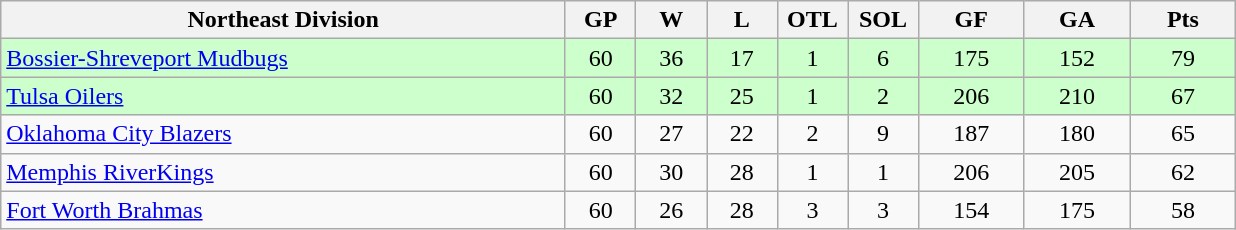<table class="wikitable">
<tr>
<th width="40%" bgcolor="#e0e0e0">Northeast Division</th>
<th width="5%" bgcolor="#e0e0e0">GP</th>
<th width="5%" bgcolor="#e0e0e0">W</th>
<th width="5%" bgcolor="#e0e0e0">L</th>
<th width="5%" bgcolor="#e0e0e0">OTL</th>
<th width="5%" bgcolor="#e0e0e0">SOL</th>
<th width="7.5%" bgcolor="#e0e0e0">GF</th>
<th width="7.5%" bgcolor="#e0e0e0">GA</th>
<th width="7.5%" bgcolor="#e0e0e0">Pts</th>
</tr>
<tr align="center" bgcolor="#CCFFCC">
<td align="left"><a href='#'>Bossier-Shreveport Mudbugs</a></td>
<td>60</td>
<td>36</td>
<td>17</td>
<td>1</td>
<td>6</td>
<td>175</td>
<td>152</td>
<td>79</td>
</tr>
<tr align="center" bgcolor="#CCFFCC">
<td align="left"><a href='#'>Tulsa Oilers</a></td>
<td>60</td>
<td>32</td>
<td>25</td>
<td>1</td>
<td>2</td>
<td>206</td>
<td>210</td>
<td>67</td>
</tr>
<tr align="center">
<td align="left"><a href='#'>Oklahoma City Blazers</a></td>
<td>60</td>
<td>27</td>
<td>22</td>
<td>2</td>
<td>9</td>
<td>187</td>
<td>180</td>
<td>65</td>
</tr>
<tr align="center">
<td align="left"><a href='#'>Memphis RiverKings</a></td>
<td>60</td>
<td>30</td>
<td>28</td>
<td>1</td>
<td>1</td>
<td>206</td>
<td>205</td>
<td>62</td>
</tr>
<tr align="center">
<td align="left"><a href='#'>Fort Worth Brahmas</a></td>
<td>60</td>
<td>26</td>
<td>28</td>
<td>3</td>
<td>3</td>
<td>154</td>
<td>175</td>
<td>58</td>
</tr>
</table>
